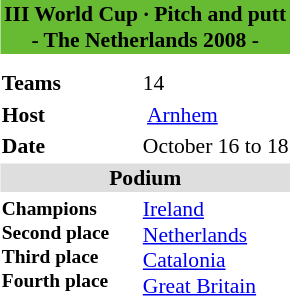<table class="toccolours" style="float: right; margin: 0 0 1em 1em; font-size: 90%;">
<tr>
<td colspan="2" style="background: #66bb33; text-align: center;"><strong>III World Cup · Pitch and putt<br>- The Netherlands 2008 -</strong></td>
</tr>
<tr>
<td colspan="2" style="text-align: center;"></td>
</tr>
<tr style="vertical-align:top;">
<td colspan=2></td>
</tr>
<tr style="vertical-align:top;">
<td width=90><strong>Teams</strong></td>
<td>14</td>
</tr>
<tr style="vertical-align:top;">
<td><strong>Host</strong></td>
<td> <a href='#'>Arnhem</a></td>
</tr>
<tr style="vertical-align:top;">
<td><strong>Date</strong></td>
<td>October 16 to 18</td>
</tr>
<tr>
<td colspan="2" style="background: #dedede; text-align: center;"><strong>Podium</strong></td>
</tr>
<tr style="vertical-align:top;">
<td style=font-size:90%> <strong>Champions</strong><br> <strong>Second place</strong><br> <strong>Third place</strong><br><strong>Fourth place</strong></td>
<td> <a href='#'>Ireland</a><br> <a href='#'>Netherlands</a><br> <a href='#'>Catalonia</a><br> <a href='#'>Great Britain</a></td>
</tr>
</table>
